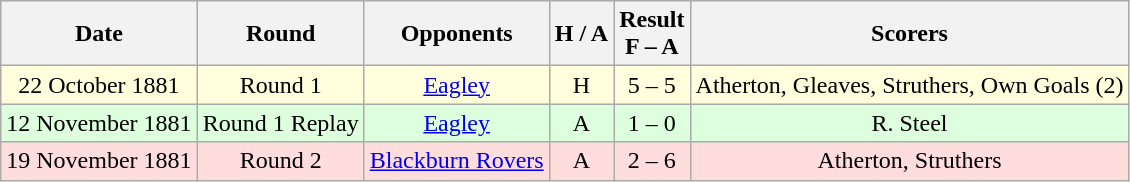<table class="wikitable" style="text-align:center">
<tr>
<th>Date</th>
<th>Round</th>
<th>Opponents</th>
<th>H / A</th>
<th>Result<br>F – A</th>
<th>Scorers</th>
</tr>
<tr bgcolor="#ffffdd">
<td>22 October 1881</td>
<td>Round 1</td>
<td><a href='#'>Eagley</a></td>
<td>H</td>
<td>5 – 5</td>
<td>Atherton, Gleaves, Struthers, Own Goals (2)</td>
</tr>
<tr bgcolor="#ddffdd">
<td>12 November 1881</td>
<td>Round 1 Replay</td>
<td><a href='#'>Eagley</a></td>
<td>A</td>
<td>1 – 0</td>
<td>R. Steel</td>
</tr>
<tr bgcolor="#ffdddd">
<td>19 November 1881</td>
<td>Round 2</td>
<td><a href='#'>Blackburn Rovers</a></td>
<td>A</td>
<td>2 – 6</td>
<td>Atherton, Struthers</td>
</tr>
</table>
